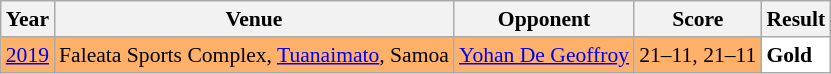<table class="sortable wikitable" style="font-size: 90%;">
<tr>
<th>Year</th>
<th>Venue</th>
<th>Opponent</th>
<th>Score</th>
<th>Result</th>
</tr>
<tr style="background:#FFB069">
<td align="center"><a href='#'>2019</a></td>
<td align="left">Faleata Sports Complex, <a href='#'>Tuanaimato</a>, Samoa</td>
<td align="left"> <a href='#'>Yohan De Geoffroy</a></td>
<td align="left">21–11, 21–11</td>
<td style="text-align:left; background:white"> <strong>Gold</strong></td>
</tr>
</table>
